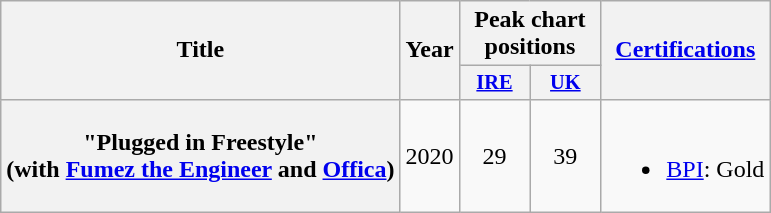<table class="wikitable plainrowheaders" style="text-align:center;">
<tr>
<th scope="col" rowspan="2">Title</th>
<th scope="col" rowspan="2">Year</th>
<th scope="col" colspan="2">Peak chart positions</th>
<th scope="col" rowspan="2"><a href='#'>Certifications</a></th>
</tr>
<tr>
<th scope="col" style="width:3em;font-size:85%;"><a href='#'>IRE</a><br></th>
<th scope="col" style="width:3em;font-size:85%;"><a href='#'>UK</a><br></th>
</tr>
<tr>
<th scope="row">"Plugged in Freestyle"<br><span>(with <a href='#'>Fumez the Engineer</a> and <a href='#'>Offica</a>)</span></th>
<td>2020</td>
<td>29  </td>
<td>39</td>
<td><br><ul><li><a href='#'>BPI</a>: Gold</li></ul></td>
</tr>
</table>
